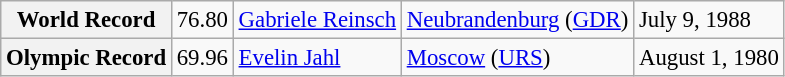<table class="wikitable" style="font-size:95%;">
<tr>
<th>World Record</th>
<td>76.80</td>
<td> <a href='#'>Gabriele Reinsch</a></td>
<td><a href='#'>Neubrandenburg</a> (<a href='#'>GDR</a>)</td>
<td>July 9, 1988</td>
</tr>
<tr>
<th>Olympic Record</th>
<td>69.96</td>
<td> <a href='#'>Evelin Jahl</a></td>
<td><a href='#'>Moscow</a> (<a href='#'>URS</a>)</td>
<td>August 1, 1980</td>
</tr>
</table>
